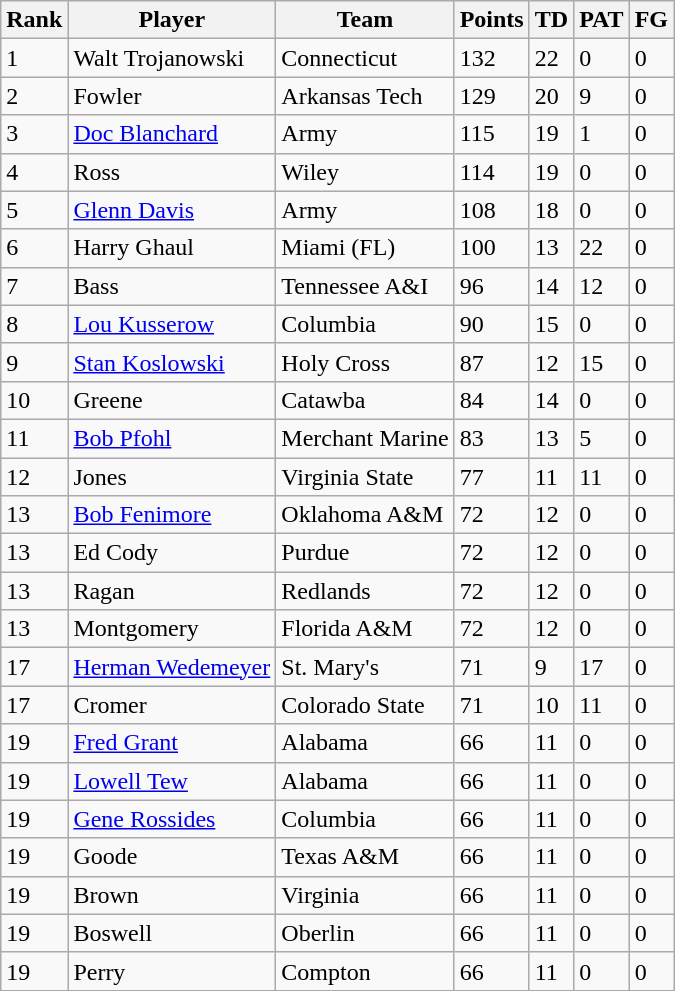<table class="wikitable sortable">
<tr>
<th>Rank</th>
<th>Player</th>
<th>Team</th>
<th>Points</th>
<th>TD</th>
<th>PAT</th>
<th>FG</th>
</tr>
<tr>
<td>1</td>
<td>Walt Trojanowski</td>
<td>Connecticut</td>
<td>132</td>
<td>22</td>
<td>0</td>
<td>0</td>
</tr>
<tr>
<td>2</td>
<td>Fowler</td>
<td>Arkansas Tech</td>
<td>129</td>
<td>20</td>
<td>9</td>
<td>0</td>
</tr>
<tr>
<td>3</td>
<td><a href='#'>Doc Blanchard</a></td>
<td>Army</td>
<td>115</td>
<td>19</td>
<td>1</td>
<td>0</td>
</tr>
<tr>
<td>4</td>
<td>Ross</td>
<td>Wiley</td>
<td>114</td>
<td>19</td>
<td>0</td>
<td>0</td>
</tr>
<tr>
<td>5</td>
<td><a href='#'>Glenn Davis</a></td>
<td>Army</td>
<td>108</td>
<td>18</td>
<td>0</td>
<td>0</td>
</tr>
<tr>
<td>6</td>
<td>Harry Ghaul</td>
<td>Miami (FL)</td>
<td>100</td>
<td>13</td>
<td>22</td>
<td>0</td>
</tr>
<tr>
<td>7</td>
<td>Bass</td>
<td>Tennessee A&I</td>
<td>96</td>
<td>14</td>
<td>12</td>
<td>0</td>
</tr>
<tr>
<td>8</td>
<td><a href='#'>Lou Kusserow</a></td>
<td>Columbia</td>
<td>90</td>
<td>15</td>
<td>0</td>
<td>0</td>
</tr>
<tr>
<td>9</td>
<td><a href='#'>Stan Koslowski</a></td>
<td>Holy Cross</td>
<td>87</td>
<td>12</td>
<td>15</td>
<td>0</td>
</tr>
<tr>
<td>10</td>
<td>Greene</td>
<td>Catawba</td>
<td>84</td>
<td>14</td>
<td>0</td>
<td>0</td>
</tr>
<tr>
<td>11</td>
<td><a href='#'>Bob Pfohl</a></td>
<td>Merchant Marine</td>
<td>83</td>
<td>13</td>
<td>5</td>
<td>0</td>
</tr>
<tr>
<td>12</td>
<td>Jones</td>
<td>Virginia State</td>
<td>77</td>
<td>11</td>
<td>11</td>
<td>0</td>
</tr>
<tr>
<td>13</td>
<td><a href='#'>Bob Fenimore</a></td>
<td>Oklahoma A&M</td>
<td>72</td>
<td>12</td>
<td>0</td>
<td>0</td>
</tr>
<tr>
<td>13</td>
<td>Ed Cody</td>
<td>Purdue</td>
<td>72</td>
<td>12</td>
<td>0</td>
<td>0</td>
</tr>
<tr>
<td>13</td>
<td>Ragan</td>
<td>Redlands</td>
<td>72</td>
<td>12</td>
<td>0</td>
<td>0</td>
</tr>
<tr>
<td>13</td>
<td>Montgomery</td>
<td>Florida A&M</td>
<td>72</td>
<td>12</td>
<td>0</td>
<td>0</td>
</tr>
<tr>
<td>17</td>
<td><a href='#'>Herman Wedemeyer</a></td>
<td>St. Mary's</td>
<td>71</td>
<td>9</td>
<td>17</td>
<td>0</td>
</tr>
<tr>
<td>17</td>
<td>Cromer</td>
<td>Colorado State</td>
<td>71</td>
<td>10</td>
<td>11</td>
<td>0</td>
</tr>
<tr>
<td>19</td>
<td><a href='#'>Fred Grant</a></td>
<td>Alabama</td>
<td>66</td>
<td>11</td>
<td>0</td>
<td>0</td>
</tr>
<tr>
<td>19</td>
<td><a href='#'>Lowell Tew</a></td>
<td>Alabama</td>
<td>66</td>
<td>11</td>
<td>0</td>
<td>0</td>
</tr>
<tr>
<td>19</td>
<td><a href='#'>Gene Rossides</a></td>
<td>Columbia</td>
<td>66</td>
<td>11</td>
<td>0</td>
<td>0</td>
</tr>
<tr>
<td>19</td>
<td>Goode</td>
<td>Texas A&M</td>
<td>66</td>
<td>11</td>
<td>0</td>
<td>0</td>
</tr>
<tr>
<td>19</td>
<td>Brown</td>
<td>Virginia</td>
<td>66</td>
<td>11</td>
<td>0</td>
<td>0</td>
</tr>
<tr>
<td>19</td>
<td>Boswell</td>
<td>Oberlin</td>
<td>66</td>
<td>11</td>
<td>0</td>
<td>0</td>
</tr>
<tr>
<td>19</td>
<td>Perry</td>
<td>Compton</td>
<td>66</td>
<td>11</td>
<td>0</td>
<td>0</td>
</tr>
</table>
